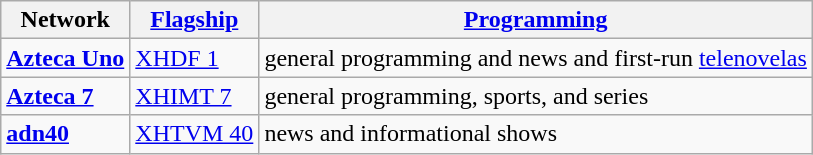<table class="sortable wikitable" class="wikitable">
<tr>
<th>Network</th>
<th><a href='#'>Flagship</a></th>
<th><a href='#'>Programming</a></th>
</tr>
<tr style="vertical-align: top; text-align: left;">
<td><strong><a href='#'>Azteca Uno</a></strong></td>
<td><a href='#'>XHDF 1</a></td>
<td>general programming and news and first-run <a href='#'>telenovelas</a></td>
</tr>
<tr style="vertical-align: top; text-align: left;">
<td><strong><a href='#'>Azteca 7</a></strong></td>
<td><a href='#'>XHIMT 7</a></td>
<td>general programming, sports, and series</td>
</tr>
<tr style="vertical-align: top; text-align: left;">
<td><strong><a href='#'>adn40</a></strong></td>
<td><a href='#'>XHTVM 40</a></td>
<td>news and informational shows</td>
</tr>
</table>
